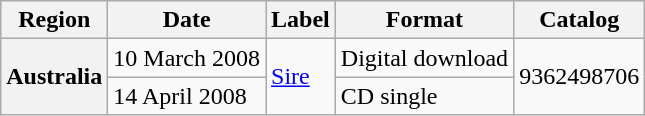<table class="wikitable plainrowheaders">
<tr>
<th>Region</th>
<th>Date</th>
<th>Label</th>
<th>Format</th>
<th>Catalog</th>
</tr>
<tr>
<th scope="row" rowspan="2">Australia</th>
<td>10 March 2008</td>
<td rowspan="2"><a href='#'>Sire</a></td>
<td>Digital download</td>
<td rowspan="2">9362498706</td>
</tr>
<tr>
<td>14 April 2008</td>
<td>CD single</td>
</tr>
</table>
